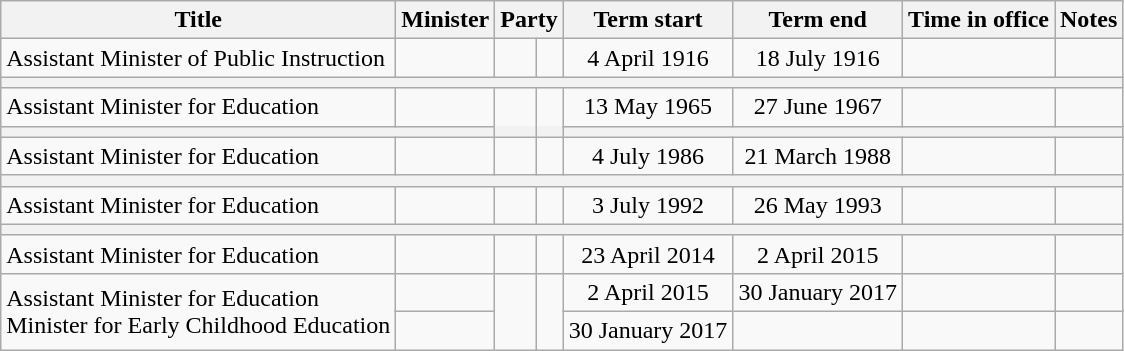<table class="wikitable">
<tr>
<th>Title</th>
<th>Minister</th>
<th colspan="2">Party</th>
<th data-sort-type="date">Term start</th>
<th data-sort-type=date>Term end</th>
<th>Time in office</th>
<th class="unsortable">Notes</th>
</tr>
<tr>
<td>Assistant Minister of Public Instruction</td>
<td></td>
<td> </td>
<td></td>
<td align="center">4 April 1916</td>
<td align="center">18 July 1916</td>
<td align=right></td>
<td></td>
</tr>
<tr>
<th colspan="9"></th>
</tr>
<tr>
<td>Assistant Minister for Education</td>
<td></td>
<td rowspan="2" > </td>
<td rowspan="2"></td>
<td align="center">13 May 1965</td>
<td align="center">27 June 1967</td>
<td align=right></td>
<td></td>
</tr>
<tr>
<th colspan="9"></th>
</tr>
<tr>
<td>Assistant Minister for Education</td>
<td></td>
<td> </td>
<td></td>
<td align="center">4 July 1986</td>
<td align="center">21 March 1988</td>
<td align=right></td>
<td></td>
</tr>
<tr>
<th colspan="9"></th>
</tr>
<tr>
<td>Assistant Minister for Education</td>
<td></td>
<td> </td>
<td></td>
<td align="center">3 July 1992</td>
<td align="center">26 May 1993</td>
<td align=right></td>
<td></td>
</tr>
<tr>
<th colspan="9"></th>
</tr>
<tr>
<td>Assistant Minister for Education</td>
<td></td>
<td> </td>
<td></td>
<td align="center">23 April 2014</td>
<td align="center">2 April 2015</td>
<td align=right></td>
<td></td>
</tr>
<tr>
<td rowspan="2">Assistant Minister for Education<br>Minister for Early Childhood Education</td>
<td></td>
<td rowspan="2" > </td>
<td rowspan="2"></td>
<td align="center">2 April 2015</td>
<td align="center">30 January 2017</td>
<td align=right></td>
<td></td>
</tr>
<tr>
<td></td>
<td align="center">30 January 2017</td>
<td align="center"></td>
<td align=right></td>
<td></td>
</tr>
</table>
